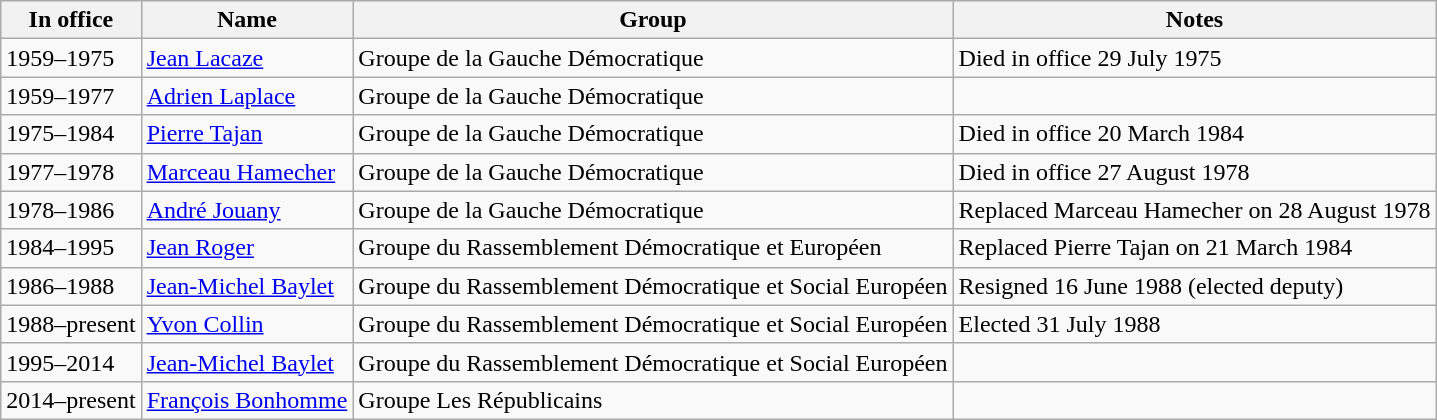<table class="wikitable">
<tr>
<th>In office</th>
<th>Name</th>
<th>Group</th>
<th>Notes</th>
</tr>
<tr>
<td>1959–1975</td>
<td><a href='#'>Jean Lacaze</a></td>
<td>Groupe de la Gauche Démocratique</td>
<td>Died in office 29 July 1975</td>
</tr>
<tr>
<td>1959–1977</td>
<td><a href='#'>Adrien Laplace</a></td>
<td>Groupe de la Gauche Démocratique</td>
<td></td>
</tr>
<tr>
<td>1975–1984</td>
<td><a href='#'>Pierre Tajan</a></td>
<td>Groupe de la Gauche Démocratique</td>
<td>Died in office 20 March 1984</td>
</tr>
<tr>
<td>1977–1978</td>
<td><a href='#'>Marceau Hamecher</a></td>
<td>Groupe de la Gauche Démocratique</td>
<td>Died in office 27 August 1978</td>
</tr>
<tr>
<td>1978–1986</td>
<td><a href='#'>André Jouany</a></td>
<td>Groupe de la Gauche Démocratique</td>
<td>Replaced Marceau Hamecher on 28 August 1978</td>
</tr>
<tr>
<td>1984–1995</td>
<td><a href='#'>Jean Roger</a></td>
<td>Groupe du Rassemblement Démocratique et Européen</td>
<td>Replaced Pierre Tajan on 21 March 1984</td>
</tr>
<tr>
<td>1986–1988</td>
<td><a href='#'>Jean-Michel Baylet</a></td>
<td>Groupe du Rassemblement Démocratique et Social Européen</td>
<td>Resigned 16 June 1988 (elected deputy)</td>
</tr>
<tr>
<td>1988–present</td>
<td><a href='#'>Yvon Collin</a></td>
<td>Groupe du Rassemblement Démocratique et Social Européen</td>
<td>Elected 31 July 1988</td>
</tr>
<tr>
<td>1995–2014</td>
<td><a href='#'>Jean-Michel Baylet</a></td>
<td>Groupe du Rassemblement Démocratique et Social Européen</td>
<td></td>
</tr>
<tr>
<td>2014–present</td>
<td><a href='#'>François Bonhomme</a></td>
<td>Groupe Les Républicains</td>
<td></td>
</tr>
</table>
